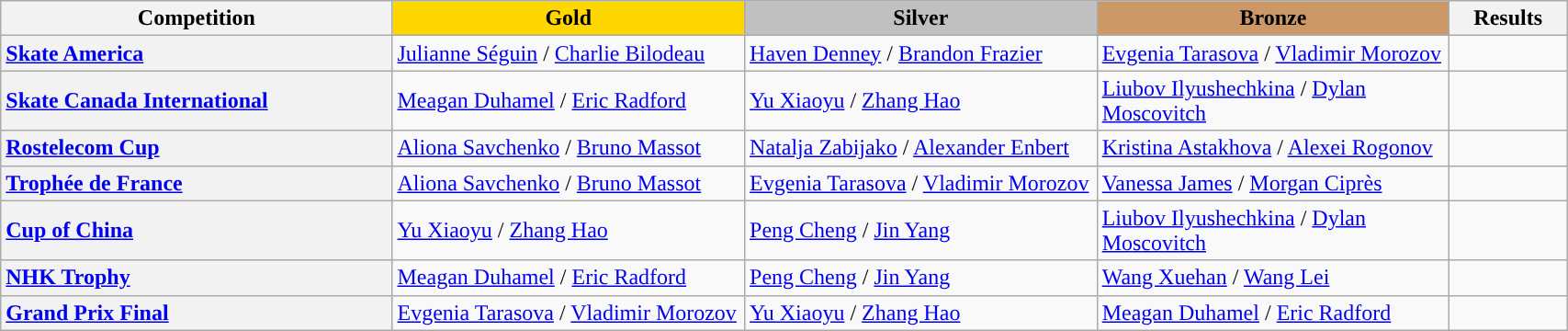<table class="wikitable unsortable" style="text-align:left; width:90%">
<tr>
<th scope="col" style="text-align:center; width:25%;">Competition</th>
<td scope="col" style="text-align:center; width:22.5%; background:gold"><strong>Gold</strong></td>
<td scope="col" style="text-align:center; width:22.5%; background:silver"><strong>Silver</strong></td>
<td scope="col" style="text-align:center; width:22.5%; background:#c96"><strong>Bronze</strong></td>
<th scope="col" style="text-align:center; width:7.5%;">Results</th>
</tr>
<tr>
<th scope="row" style="text-align:left"> <a href='#'>Skate America</a></th>
<td> <a href='#'>Julianne Séguin</a> / <a href='#'>Charlie Bilodeau</a></td>
<td> <a href='#'>Haven Denney</a> / <a href='#'>Brandon Frazier</a></td>
<td> <a href='#'>Evgenia Tarasova</a> / <a href='#'>Vladimir Morozov</a></td>
<td></td>
</tr>
<tr>
<th scope="row" style="text-align:left"> <a href='#'>Skate Canada International</a></th>
<td> <a href='#'>Meagan Duhamel</a> / <a href='#'>Eric Radford</a></td>
<td> <a href='#'>Yu Xiaoyu</a> / <a href='#'>Zhang Hao</a></td>
<td> <a href='#'>Liubov Ilyushechkina</a> / <a href='#'>Dylan Moscovitch</a></td>
<td></td>
</tr>
<tr>
<th scope="row" style="text-align:left"> <a href='#'>Rostelecom Cup</a></th>
<td> <a href='#'>Aliona Savchenko</a> / <a href='#'>Bruno Massot</a></td>
<td> <a href='#'>Natalja Zabijako</a> / <a href='#'>Alexander Enbert</a></td>
<td> <a href='#'>Kristina Astakhova</a> / <a href='#'>Alexei Rogonov</a></td>
<td></td>
</tr>
<tr>
<th scope="row" style="text-align:left"> <a href='#'>Trophée de France</a></th>
<td> <a href='#'>Aliona Savchenko</a> / <a href='#'>Bruno Massot</a></td>
<td> <a href='#'>Evgenia Tarasova</a> / <a href='#'>Vladimir Morozov</a></td>
<td> <a href='#'>Vanessa James</a> / <a href='#'>Morgan Ciprès</a></td>
<td></td>
</tr>
<tr>
<th scope="row" style="text-align:left"> <a href='#'>Cup of China</a></th>
<td> <a href='#'>Yu Xiaoyu</a> / <a href='#'>Zhang Hao</a></td>
<td> <a href='#'>Peng Cheng</a> / <a href='#'>Jin Yang</a></td>
<td> <a href='#'>Liubov Ilyushechkina</a> / <a href='#'>Dylan Moscovitch</a></td>
<td></td>
</tr>
<tr>
<th scope="row" style="text-align:left"> <a href='#'>NHK Trophy</a></th>
<td> <a href='#'>Meagan Duhamel</a> / <a href='#'>Eric Radford</a></td>
<td> <a href='#'>Peng Cheng</a> / <a href='#'>Jin Yang</a></td>
<td> <a href='#'>Wang Xuehan</a> / <a href='#'>Wang Lei</a></td>
<td></td>
</tr>
<tr>
<th scope="row" style="text-align:left"> <a href='#'>Grand Prix Final</a></th>
<td> <a href='#'>Evgenia Tarasova</a> / <a href='#'>Vladimir Morozov</a></td>
<td> <a href='#'>Yu Xiaoyu</a> / <a href='#'>Zhang Hao</a></td>
<td> <a href='#'>Meagan Duhamel</a> / <a href='#'>Eric Radford</a></td>
<td></td>
</tr>
</table>
